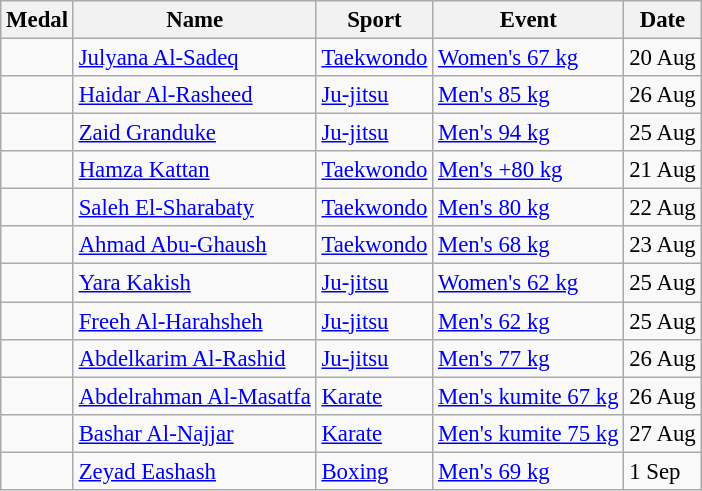<table class="wikitable sortable"  style="font-size:95%">
<tr>
<th>Medal</th>
<th>Name</th>
<th>Sport</th>
<th>Event</th>
<th>Date</th>
</tr>
<tr>
<td></td>
<td><a href='#'>Julyana Al-Sadeq</a></td>
<td><a href='#'>Taekwondo</a></td>
<td><a href='#'>Women's 67 kg</a></td>
<td>20 Aug</td>
</tr>
<tr>
<td></td>
<td><a href='#'>Haidar Al-Rasheed</a></td>
<td><a href='#'>Ju-jitsu</a></td>
<td><a href='#'>Men's 85 kg</a></td>
<td>26 Aug</td>
</tr>
<tr>
<td></td>
<td><a href='#'>Zaid Granduke</a></td>
<td><a href='#'>Ju-jitsu</a></td>
<td><a href='#'>Men's 94 kg</a></td>
<td>25 Aug</td>
</tr>
<tr>
<td></td>
<td><a href='#'>Hamza Kattan</a></td>
<td><a href='#'>Taekwondo</a></td>
<td><a href='#'>Men's +80 kg</a></td>
<td>21 Aug</td>
</tr>
<tr>
<td></td>
<td><a href='#'>Saleh El-Sharabaty</a></td>
<td><a href='#'>Taekwondo</a></td>
<td><a href='#'>Men's 80 kg</a></td>
<td>22 Aug</td>
</tr>
<tr>
<td></td>
<td><a href='#'>Ahmad Abu-Ghaush</a></td>
<td><a href='#'>Taekwondo</a></td>
<td><a href='#'>Men's 68 kg</a></td>
<td>23 Aug</td>
</tr>
<tr>
<td></td>
<td><a href='#'>Yara Kakish</a></td>
<td><a href='#'>Ju-jitsu</a></td>
<td><a href='#'>Women's 62 kg</a></td>
<td>25 Aug</td>
</tr>
<tr>
<td></td>
<td><a href='#'>Freeh Al-Harahsheh</a></td>
<td><a href='#'>Ju-jitsu</a></td>
<td><a href='#'>Men's 62 kg</a></td>
<td>25 Aug</td>
</tr>
<tr>
<td></td>
<td><a href='#'>Abdelkarim Al-Rashid</a></td>
<td><a href='#'>Ju-jitsu</a></td>
<td><a href='#'>Men's 77 kg</a></td>
<td>26 Aug</td>
</tr>
<tr>
<td></td>
<td><a href='#'>Abdelrahman Al-Masatfa</a></td>
<td><a href='#'>Karate</a></td>
<td><a href='#'>Men's kumite 67 kg</a></td>
<td>26 Aug</td>
</tr>
<tr>
<td></td>
<td><a href='#'>Bashar Al-Najjar</a></td>
<td><a href='#'>Karate</a></td>
<td><a href='#'>Men's kumite 75 kg</a></td>
<td>27 Aug</td>
</tr>
<tr>
<td></td>
<td><a href='#'>Zeyad Eashash</a></td>
<td><a href='#'>Boxing</a></td>
<td><a href='#'>Men's 69 kg</a></td>
<td>1 Sep</td>
</tr>
</table>
